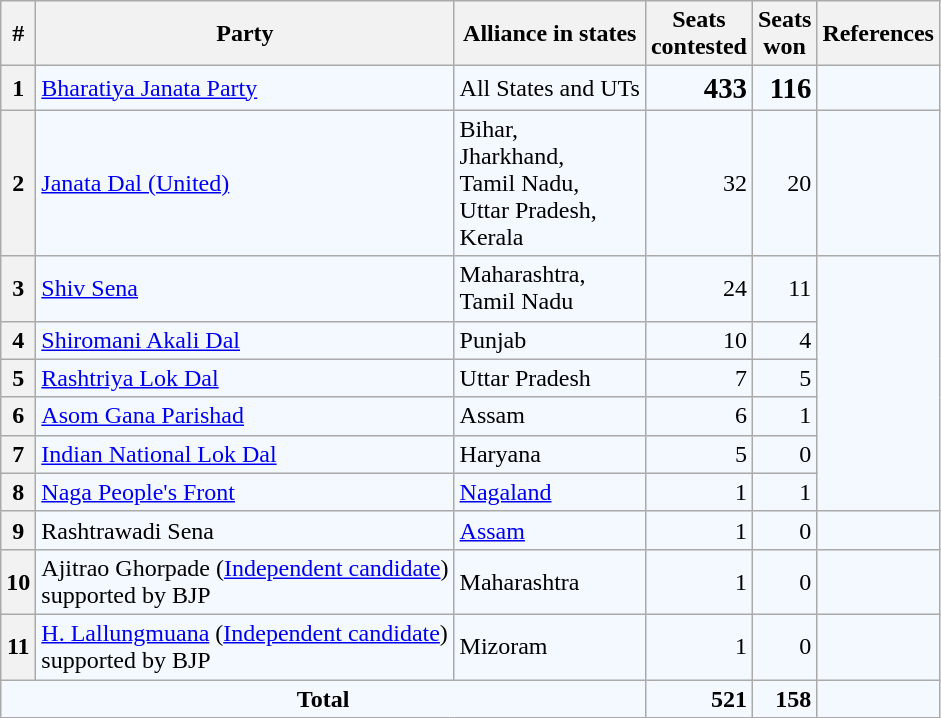<table class="wikitable sortable" style="background-color:#F4F9FF;">
<tr>
<th>#</th>
<th>Party</th>
<th>Alliance in states</th>
<th>Seats <br>contested</th>
<th>Seats <br>won</th>
<th>References</th>
</tr>
<tr>
<th align="center">1</th>
<td><a href='#'>Bharatiya Janata Party</a></td>
<td>All States and UTs</td>
<td align=right><big><strong>433</strong></big></td>
<td align=right><strong><big>116</big></strong></td>
<td align=center><br></td>
</tr>
<tr>
<th align="center">2</th>
<td><a href='#'>Janata Dal (United)</a></td>
<td>Bihar,<br>Jharkhand,<br>Tamil Nadu,<br>Uttar Pradesh,<br>Kerala</td>
<td align=right>32</td>
<td align=right>20</td>
<td align=center></td>
</tr>
<tr>
<th align="center">3</th>
<td><a href='#'>Shiv Sena</a></td>
<td>Maharashtra,<br>Tamil Nadu</td>
<td align=right>24</td>
<td align=right>11</td>
<td rowspan="6" align=center></td>
</tr>
<tr>
<th align="center">4</th>
<td><a href='#'>Shiromani Akali Dal</a></td>
<td>Punjab</td>
<td align="right">10</td>
<td align="right">4</td>
</tr>
<tr>
<th align="center">5</th>
<td><a href='#'>Rashtriya Lok Dal</a></td>
<td>Uttar Pradesh</td>
<td align="right">7</td>
<td align="right">5</td>
</tr>
<tr>
<th align="center">6</th>
<td><a href='#'>Asom Gana Parishad</a></td>
<td>Assam</td>
<td align=right>6</td>
<td align=right>1</td>
</tr>
<tr>
<th align="center">7</th>
<td><a href='#'>Indian National Lok Dal</a></td>
<td>Haryana</td>
<td align=right>5</td>
<td align=right>0</td>
</tr>
<tr>
<th align="center">8</th>
<td><a href='#'>Naga People's Front</a></td>
<td><a href='#'>Nagaland</a></td>
<td align=right>1</td>
<td align=right>1</td>
</tr>
<tr>
<th align="center">9</th>
<td>Rashtrawadi Sena</td>
<td><a href='#'>Assam</a></td>
<td align=right>1</td>
<td align=right>0</td>
<td></td>
</tr>
<tr>
<th align="center">10</th>
<td>Ajitrao Ghorpade (<a href='#'>Independent candidate</a>)<br>supported by BJP</td>
<td>Maharashtra</td>
<td align=right>1</td>
<td align=right>0</td>
<td align=center></td>
</tr>
<tr>
<th align="center">11</th>
<td><a href='#'>H. Lallungmuana</a> (<a href='#'>Independent candidate</a>)<br>supported by BJP</td>
<td>Mizoram</td>
<td align=right>1</td>
<td align=right>0</td>
<td align=center></td>
</tr>
<tr>
<td colspan="3" align="center"><strong>Total</strong></td>
<td align=right><strong>521</strong></td>
<td align=right><strong>158</strong></td>
<td></td>
</tr>
</table>
